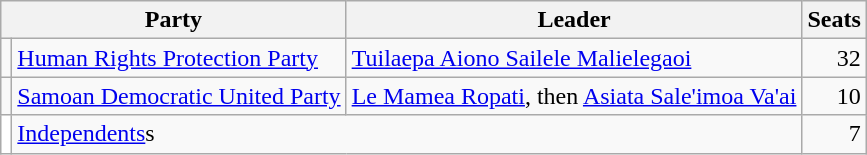<table class="wikitable">
<tr>
<th colspan=2>Party</th>
<th>Leader</th>
<th>Seats</th>
</tr>
<tr>
<td bgcolor=></td>
<td><a href='#'>Human Rights Protection Party</a></td>
<td><a href='#'>Tuilaepa Aiono Sailele Malielegaoi</a></td>
<td align=right>32</td>
</tr>
<tr>
<td bgcolor=></td>
<td><a href='#'>Samoan Democratic United Party</a></td>
<td><a href='#'>Le Mamea Ropati</a>, then <a href='#'>Asiata Sale'imoa Va'ai</a></td>
<td align=right>10</td>
</tr>
<tr>
<td bgcolor=#ffffff></td>
<td colspan=2><a href='#'>Independents</a>s</td>
<td align=right>7</td>
</tr>
</table>
